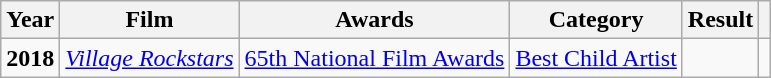<table class="wikitable">
<tr>
<th>Year</th>
<th>Film</th>
<th>Awards</th>
<th>Category</th>
<th>Result</th>
<th></th>
</tr>
<tr>
<td><strong>2018</strong></td>
<td><em><a href='#'>Village Rockstars</a></em></td>
<td><a href='#'>65th National Film Awards</a></td>
<td><a href='#'>Best Child Artist</a></td>
<td></td>
<td></td>
</tr>
</table>
